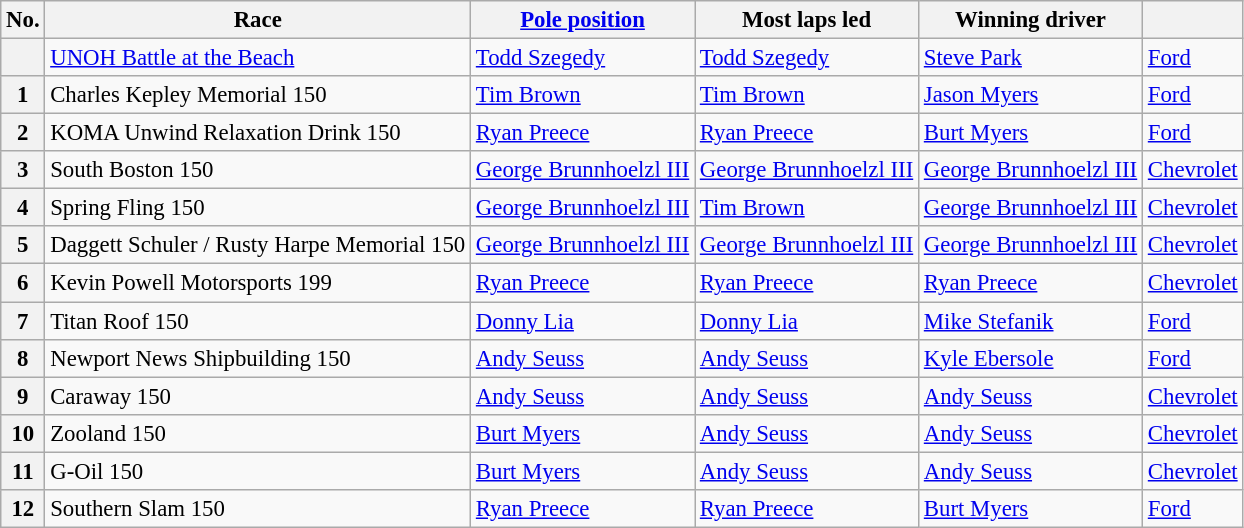<table class="wikitable sortable" style="font-size:95%">
<tr>
<th>No.</th>
<th>Race</th>
<th><a href='#'>Pole position</a></th>
<th>Most laps led</th>
<th>Winning driver</th>
<th></th>
</tr>
<tr>
<th></th>
<td><a href='#'>UNOH Battle at the Beach</a></td>
<td><a href='#'>Todd Szegedy</a></td>
<td><a href='#'>Todd Szegedy</a></td>
<td><a href='#'>Steve Park</a></td>
<td><a href='#'>Ford</a></td>
</tr>
<tr>
<th>1</th>
<td>Charles Kepley Memorial 150</td>
<td><a href='#'>Tim Brown</a></td>
<td><a href='#'>Tim Brown</a></td>
<td><a href='#'>Jason Myers</a></td>
<td><a href='#'>Ford</a></td>
</tr>
<tr>
<th>2</th>
<td>KOMA Unwind Relaxation Drink 150</td>
<td><a href='#'>Ryan Preece</a></td>
<td><a href='#'>Ryan Preece</a></td>
<td><a href='#'>Burt Myers</a></td>
<td><a href='#'>Ford</a></td>
</tr>
<tr>
<th>3</th>
<td>South Boston 150</td>
<td><a href='#'>George Brunnhoelzl III</a></td>
<td><a href='#'>George Brunnhoelzl III</a></td>
<td><a href='#'>George Brunnhoelzl III</a></td>
<td><a href='#'>Chevrolet</a></td>
</tr>
<tr>
<th>4</th>
<td>Spring Fling 150</td>
<td><a href='#'>George Brunnhoelzl III</a></td>
<td><a href='#'>Tim Brown</a></td>
<td><a href='#'>George Brunnhoelzl III</a></td>
<td><a href='#'>Chevrolet</a></td>
</tr>
<tr>
<th>5</th>
<td>Daggett Schuler / Rusty Harpe Memorial 150</td>
<td><a href='#'>George Brunnhoelzl III</a></td>
<td><a href='#'>George Brunnhoelzl III</a></td>
<td><a href='#'>George Brunnhoelzl III</a></td>
<td><a href='#'>Chevrolet</a></td>
</tr>
<tr>
<th>6</th>
<td>Kevin Powell Motorsports 199</td>
<td><a href='#'>Ryan Preece</a></td>
<td><a href='#'>Ryan Preece</a></td>
<td><a href='#'>Ryan Preece</a></td>
<td><a href='#'>Chevrolet</a></td>
</tr>
<tr>
<th>7</th>
<td>Titan Roof 150</td>
<td><a href='#'>Donny Lia</a></td>
<td><a href='#'>Donny Lia</a></td>
<td><a href='#'>Mike Stefanik</a></td>
<td><a href='#'>Ford</a></td>
</tr>
<tr>
<th>8</th>
<td>Newport News Shipbuilding 150</td>
<td><a href='#'>Andy Seuss</a></td>
<td><a href='#'>Andy Seuss</a></td>
<td><a href='#'>Kyle Ebersole</a></td>
<td><a href='#'>Ford</a></td>
</tr>
<tr>
<th>9</th>
<td>Caraway 150</td>
<td><a href='#'>Andy Seuss</a></td>
<td><a href='#'>Andy Seuss</a></td>
<td><a href='#'>Andy Seuss</a></td>
<td><a href='#'>Chevrolet</a></td>
</tr>
<tr>
<th>10</th>
<td>Zooland 150</td>
<td><a href='#'>Burt Myers</a></td>
<td><a href='#'>Andy Seuss</a></td>
<td><a href='#'>Andy Seuss</a></td>
<td><a href='#'>Chevrolet</a></td>
</tr>
<tr>
<th>11</th>
<td>G-Oil 150</td>
<td><a href='#'>Burt Myers</a></td>
<td><a href='#'>Andy Seuss</a></td>
<td><a href='#'>Andy Seuss</a></td>
<td><a href='#'>Chevrolet</a></td>
</tr>
<tr>
<th>12</th>
<td>Southern Slam 150</td>
<td><a href='#'>Ryan Preece</a></td>
<td><a href='#'>Ryan Preece</a></td>
<td><a href='#'>Burt Myers</a></td>
<td><a href='#'>Ford</a></td>
</tr>
</table>
